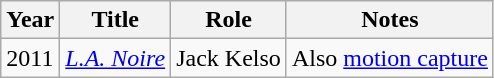<table class="wikitable">
<tr>
<th>Year</th>
<th>Title</th>
<th>Role</th>
<th>Notes</th>
</tr>
<tr>
<td>2011</td>
<td><em><a href='#'>L.A. Noire</a></em></td>
<td>Jack Kelso</td>
<td>Also <a href='#'>motion capture</a></td>
</tr>
</table>
